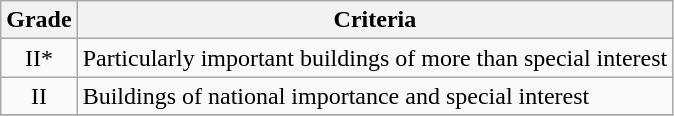<table class="wikitable" border="1">
<tr>
<th>Grade</th>
<th>Criteria</th>
</tr>
<tr>
<td align="center" >II*</td>
<td>Particularly important buildings of more than special interest</td>
</tr>
<tr>
<td align="center" >II</td>
<td>Buildings of national importance and special interest</td>
</tr>
<tr>
</tr>
</table>
